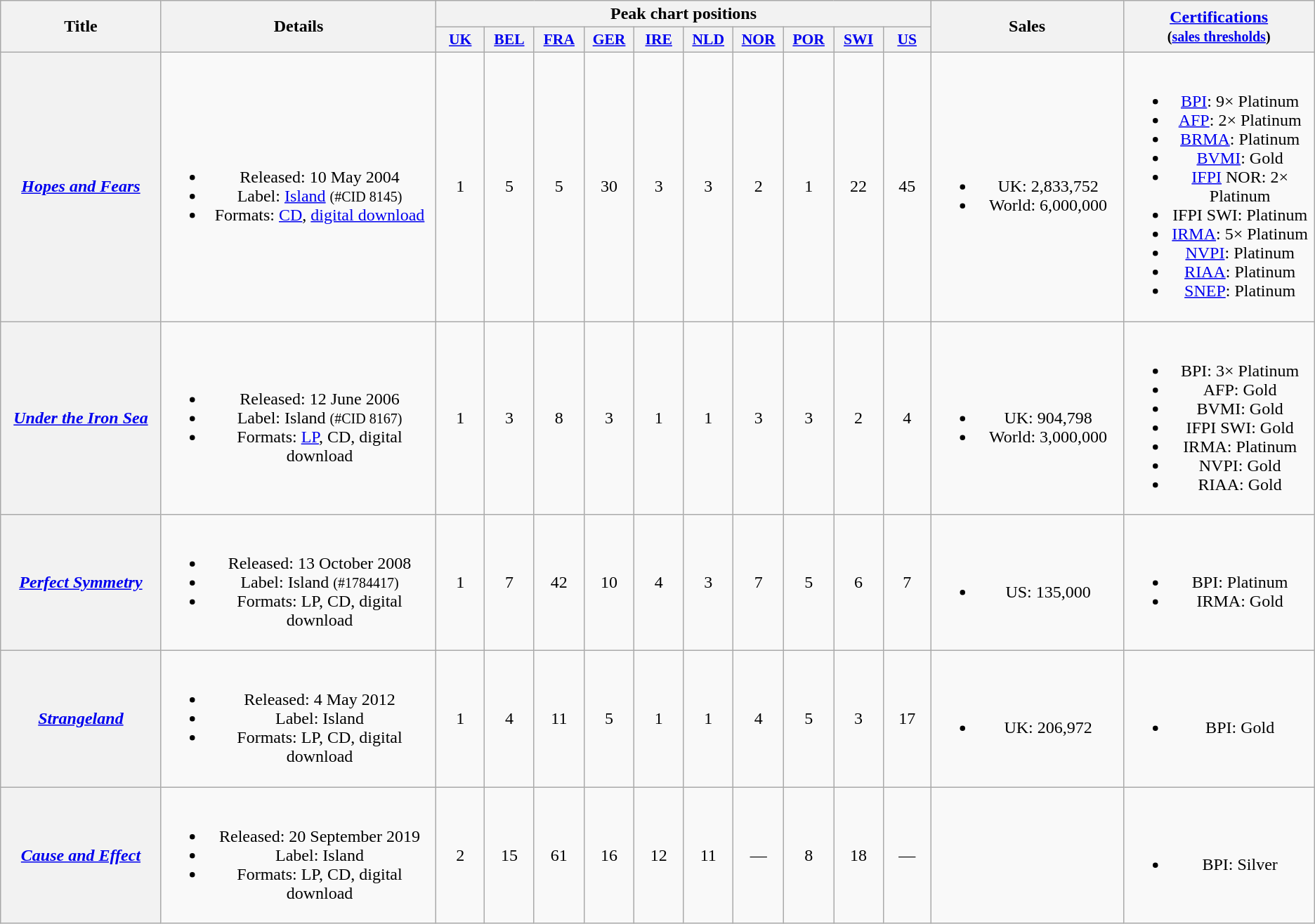<table class="wikitable plainrowheaders" style="text-align:center;">
<tr>
<th scope="col" rowspan="2" style="width:10em;">Title</th>
<th scope="col" rowspan="2" style="width:18em;">Details</th>
<th scope="col" colspan="10">Peak chart positions</th>
<th scope="col" rowspan="2" style="width:12em;">Sales</th>
<th scope="col" rowspan="2" style="width:12em;"><a href='#'>Certifications</a><br><small>(<a href='#'>sales thresholds</a>)</small></th>
</tr>
<tr>
<th scope="col" style="width:3em;font-size:90%;"><a href='#'>UK</a><br></th>
<th scope="col" style="width:3em;font-size:90%;"><a href='#'>BEL</a><br></th>
<th scope="col" style="width:3em;font-size:90%;"><a href='#'>FRA</a><br></th>
<th scope="col" style="width:3em;font-size:90%;"><a href='#'>GER</a><br></th>
<th scope="col" style="width:3em;font-size:90%;"><a href='#'>IRE</a><br></th>
<th scope="col" style="width:3em;font-size:90%;"><a href='#'>NLD</a><br></th>
<th scope="col" style="width:3em;font-size:90%;"><a href='#'>NOR</a><br></th>
<th scope="col" style="width:3em;font-size:90%;"><a href='#'>POR</a><br></th>
<th scope="col" style="width:3em;font-size:90%;"><a href='#'>SWI</a><br></th>
<th scope="col" style="width:3em;font-size:90%;"><a href='#'>US</a><br></th>
</tr>
<tr>
<th scope="row"><em><a href='#'>Hopes and Fears</a></em></th>
<td><br><ul><li>Released: 10 May 2004</li><li>Label: <a href='#'>Island</a> <small>(#CID 8145)</small></li><li>Formats: <a href='#'>CD</a>, <a href='#'>digital download</a></li></ul></td>
<td>1</td>
<td>5</td>
<td>5</td>
<td>30</td>
<td>3</td>
<td>3</td>
<td>2</td>
<td>1</td>
<td>22</td>
<td>45</td>
<td><br><ul><li>UK: 2,833,752</li><li>World: 6,000,000</li></ul></td>
<td><br><ul><li><a href='#'>BPI</a>: 9× Platinum</li><li><a href='#'>AFP</a>: 2× Platinum</li><li><a href='#'>BRMA</a>: Platinum</li><li><a href='#'>BVMI</a>: Gold</li><li><a href='#'>IFPI</a> NOR: 2× Platinum</li><li>IFPI SWI: Platinum</li><li><a href='#'>IRMA</a>: 5× Platinum</li><li><a href='#'>NVPI</a>: Platinum</li><li><a href='#'>RIAA</a>: Platinum</li><li><a href='#'>SNEP</a>: Platinum</li></ul></td>
</tr>
<tr>
<th scope="row"><em><a href='#'>Under the Iron Sea</a></em></th>
<td><br><ul><li>Released: 12 June 2006</li><li>Label: Island <small>(#CID 8167)</small></li><li>Formats: <a href='#'>LP</a>, CD, digital download</li></ul></td>
<td>1</td>
<td>3</td>
<td>8</td>
<td>3</td>
<td>1</td>
<td>1</td>
<td>3</td>
<td>3</td>
<td>2</td>
<td>4</td>
<td><br><ul><li>UK: 904,798</li><li>World: 3,000,000</li></ul></td>
<td><br><ul><li>BPI: 3× Platinum</li><li>AFP: Gold</li><li>BVMI: Gold</li><li>IFPI SWI: Gold</li><li>IRMA: Platinum</li><li>NVPI: Gold</li><li>RIAA: Gold</li></ul></td>
</tr>
<tr>
<th scope="row"><em><a href='#'>Perfect Symmetry</a></em></th>
<td><br><ul><li>Released: 13 October 2008</li><li>Label: Island <small>(#1784417)</small></li><li>Formats: LP, CD, digital download</li></ul></td>
<td>1</td>
<td>7</td>
<td>42</td>
<td>10</td>
<td>4</td>
<td>3</td>
<td>7</td>
<td>5</td>
<td>6</td>
<td>7</td>
<td><br><ul><li>US: 135,000</li></ul></td>
<td><br><ul><li>BPI: Platinum</li><li>IRMA: Gold</li></ul></td>
</tr>
<tr>
<th scope="row"><em><a href='#'>Strangeland</a></em></th>
<td><br><ul><li>Released: 4 May 2012</li><li>Label: Island</li><li>Formats: LP, CD, digital download</li></ul></td>
<td>1</td>
<td>4</td>
<td>11</td>
<td>5</td>
<td>1</td>
<td>1</td>
<td>4</td>
<td>5</td>
<td>3</td>
<td>17</td>
<td><br><ul><li>UK: 206,972</li></ul></td>
<td><br><ul><li>BPI: Gold</li></ul></td>
</tr>
<tr>
<th scope="row"><em><a href='#'>Cause and Effect</a></em></th>
<td><br><ul><li>Released: 20 September 2019</li><li>Label: Island</li><li>Formats: LP, CD, digital download</li></ul></td>
<td>2</td>
<td>15</td>
<td>61</td>
<td>16</td>
<td>12</td>
<td>11</td>
<td>—</td>
<td>8</td>
<td>18</td>
<td>—</td>
<td></td>
<td><br><ul><li>BPI: Silver</li></ul></td>
</tr>
</table>
